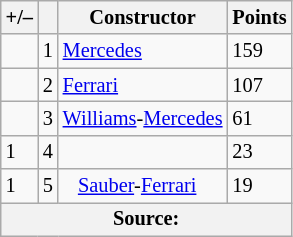<table class="wikitable" style="font-size: 85%;">
<tr>
<th>+/–</th>
<th></th>
<th>Constructor</th>
<th>Points</th>
</tr>
<tr>
<td align="left"></td>
<td align="center">1</td>
<td> <a href='#'>Mercedes</a></td>
<td align="left">159</td>
</tr>
<tr>
<td align="left"></td>
<td align="center">2</td>
<td> <a href='#'>Ferrari</a></td>
<td align="left">107</td>
</tr>
<tr>
<td align="left"></td>
<td align="center">3</td>
<td> <a href='#'>Williams</a>-<a href='#'>Mercedes</a></td>
<td align="left">61</td>
</tr>
<tr>
<td align="left"> 1</td>
<td align="center">4</td>
<td></td>
<td align="left">23</td>
</tr>
<tr>
<td align="left"> 1</td>
<td align="center">5</td>
<td>   <a href='#'>Sauber</a>-<a href='#'>Ferrari</a></td>
<td align="left">19</td>
</tr>
<tr>
<th colspan=4>Source:</th>
</tr>
</table>
